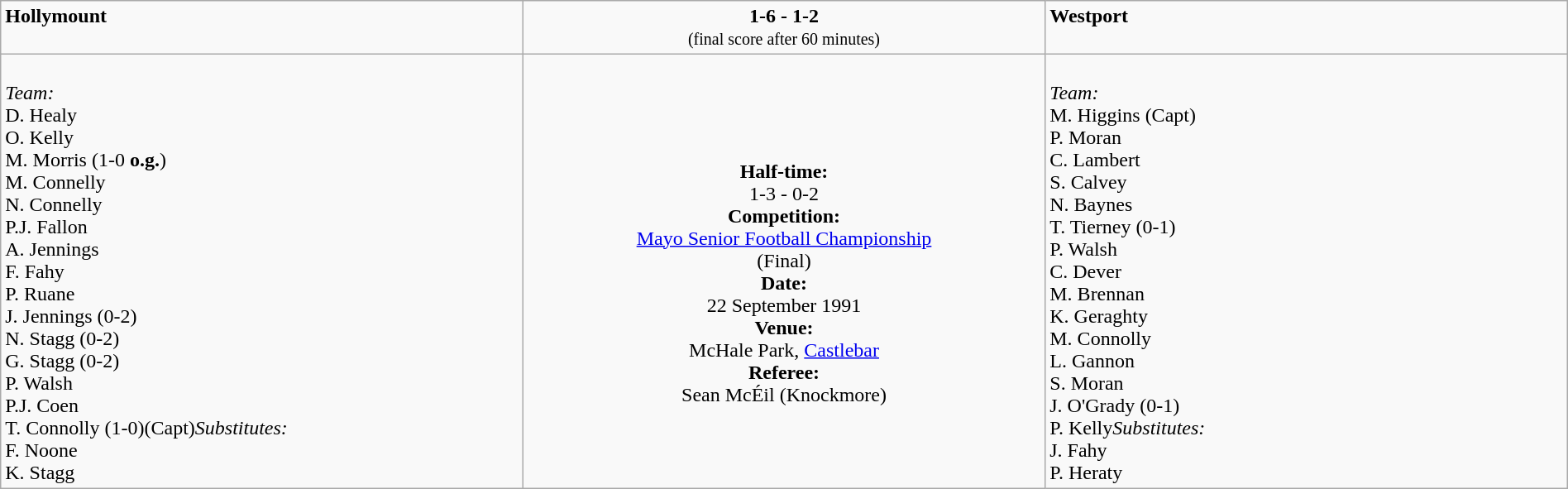<table border=0 class="wikitable" width=100%>
<tr>
<td width=33% valign=top><span><strong>Hollymount</strong></span><br><small></small></td>
<td width=33% valign=top align=center><span><strong>1-6 - 1-2</strong></span><br><small>(final score after 60 minutes)</small></td>
<td width=33% valign=top><span><strong>Westport</strong></span><br><small></small></td>
</tr>
<tr>
<td valign=top><br><em>Team:</em>
<br>D. Healy
<br>O. Kelly
<br>M. Morris (1-0 <strong>o.g.</strong>)
<br>M. Connelly
<br>N. Connelly
<br>P.J. Fallon
<br>A. Jennings
<br>F. Fahy
<br>P. Ruane
<br>J. Jennings (0-2)
<br>N. Stagg (0-2)
<br>G. Stagg (0-2)
<br>P. Walsh
<br>P.J. Coen
<br>T. Connolly (1-0)(Capt)<em>Substitutes:</em>
<br>F. Noone
<br>K. Stagg</td>
<td valign=middle align=center><br><strong>Half-time:</strong><br>1-3 - 0-2<br><strong>Competition:</strong><br><a href='#'>Mayo Senior Football Championship</a><br>(Final)<br><strong>Date:</strong><br>22 September 1991<br><strong>Venue:</strong><br>McHale Park, <a href='#'>Castlebar</a><br><strong>Referee:</strong><br>Sean McÉil (Knockmore)<br></td>
<td valign=top><br><em>Team:</em>
<br>M. Higgins (Capt)
<br>P. Moran
<br>C. Lambert
<br>S. Calvey
<br>N. Baynes
<br>T. Tierney (0-1)
<br>P. Walsh
<br>C. Dever
<br>M. Brennan
<br>K. Geraghty
<br>M. Connolly
<br>L. Gannon
<br>S. Moran
<br>J. O'Grady (0-1)
<br>P. Kelly<em>Substitutes:</em>
<br>J. Fahy
<br>P. Heraty</td>
</tr>
</table>
